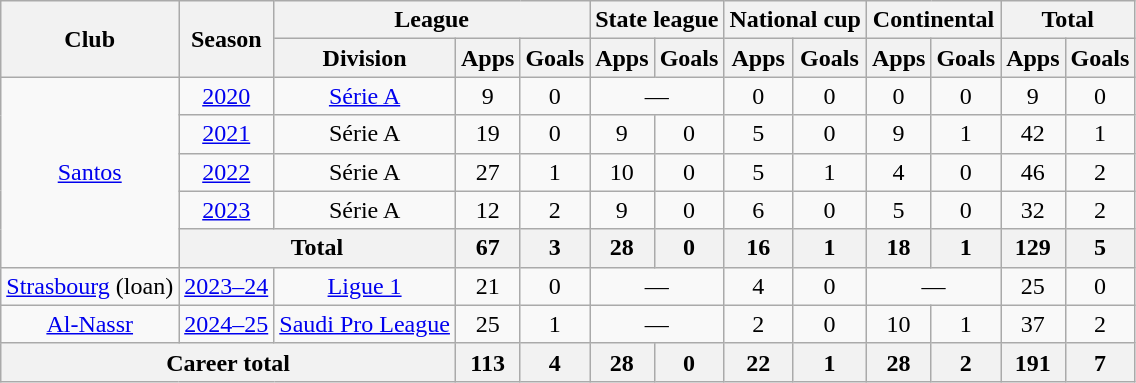<table class="wikitable" style="text-align: center;">
<tr>
<th rowspan="2">Club</th>
<th rowspan="2">Season</th>
<th colspan="3">League</th>
<th colspan="2">State league</th>
<th colspan="2">National cup</th>
<th colspan="2">Continental</th>
<th colspan="2">Total</th>
</tr>
<tr>
<th>Division</th>
<th>Apps</th>
<th>Goals</th>
<th>Apps</th>
<th>Goals</th>
<th>Apps</th>
<th>Goals</th>
<th>Apps</th>
<th>Goals</th>
<th>Apps</th>
<th>Goals</th>
</tr>
<tr>
<td rowspan="5" valign="center"><a href='#'>Santos</a></td>
<td><a href='#'>2020</a></td>
<td><a href='#'>Série A</a></td>
<td>9</td>
<td>0</td>
<td colspan="2">—</td>
<td>0</td>
<td>0</td>
<td>0</td>
<td>0</td>
<td>9</td>
<td>0</td>
</tr>
<tr>
<td><a href='#'>2021</a></td>
<td>Série A</td>
<td>19</td>
<td>0</td>
<td>9</td>
<td>0</td>
<td>5</td>
<td>0</td>
<td>9</td>
<td>1</td>
<td>42</td>
<td>1</td>
</tr>
<tr>
<td><a href='#'>2022</a></td>
<td>Série A</td>
<td>27</td>
<td>1</td>
<td>10</td>
<td>0</td>
<td>5</td>
<td>1</td>
<td>4</td>
<td>0</td>
<td>46</td>
<td>2</td>
</tr>
<tr>
<td><a href='#'>2023</a></td>
<td>Série A</td>
<td>12</td>
<td>2</td>
<td>9</td>
<td>0</td>
<td>6</td>
<td>0</td>
<td>5</td>
<td>0</td>
<td>32</td>
<td>2</td>
</tr>
<tr>
<th colspan="2">Total</th>
<th>67</th>
<th>3</th>
<th>28</th>
<th>0</th>
<th>16</th>
<th>1</th>
<th>18</th>
<th>1</th>
<th>129</th>
<th>5</th>
</tr>
<tr>
<td><a href='#'>Strasbourg</a> (loan)</td>
<td><a href='#'>2023–24</a></td>
<td><a href='#'>Ligue 1</a></td>
<td>21</td>
<td>0</td>
<td colspan="2">—</td>
<td>4</td>
<td>0</td>
<td colspan="2">—</td>
<td>25</td>
<td>0</td>
</tr>
<tr>
<td><a href='#'>Al-Nassr</a></td>
<td><a href='#'>2024–25</a></td>
<td><a href='#'>Saudi Pro League</a></td>
<td>25</td>
<td>1</td>
<td colspan="2">—</td>
<td>2</td>
<td>0</td>
<td>10</td>
<td>1</td>
<td>37</td>
<td>2</td>
</tr>
<tr>
<th colspan="3">Career total</th>
<th>113</th>
<th>4</th>
<th>28</th>
<th>0</th>
<th>22</th>
<th>1</th>
<th>28</th>
<th>2</th>
<th>191</th>
<th>7</th>
</tr>
</table>
